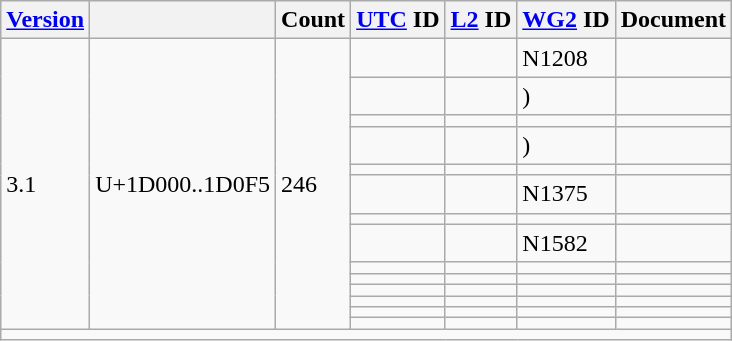<table class="wikitable sticky-header">
<tr>
<th><a href='#'>Version</a></th>
<th></th>
<th>Count</th>
<th><a href='#'>UTC</a> ID</th>
<th><a href='#'>L2</a> ID</th>
<th><a href='#'>WG2</a> ID</th>
<th>Document</th>
</tr>
<tr>
<td rowspan="14">3.1</td>
<td rowspan="14">U+1D000..1D0F5</td>
<td rowspan="14">246</td>
<td></td>
<td></td>
<td>N1208</td>
<td></td>
</tr>
<tr>
<td></td>
<td></td>
<td> )</td>
<td></td>
</tr>
<tr>
<td></td>
<td></td>
<td></td>
<td></td>
</tr>
<tr>
<td></td>
<td></td>
<td> )</td>
<td></td>
</tr>
<tr>
<td></td>
<td></td>
<td></td>
<td></td>
</tr>
<tr>
<td></td>
<td></td>
<td>N1375</td>
<td></td>
</tr>
<tr>
<td></td>
<td></td>
<td></td>
<td></td>
</tr>
<tr>
<td></td>
<td></td>
<td>N1582</td>
<td></td>
</tr>
<tr>
<td></td>
<td></td>
<td></td>
<td></td>
</tr>
<tr>
<td></td>
<td></td>
<td></td>
<td></td>
</tr>
<tr>
<td></td>
<td></td>
<td></td>
<td></td>
</tr>
<tr>
<td></td>
<td></td>
<td></td>
<td></td>
</tr>
<tr>
<td></td>
<td></td>
<td></td>
<td></td>
</tr>
<tr>
<td></td>
<td></td>
<td></td>
<td></td>
</tr>
<tr class="sortbottom">
<td colspan="7"></td>
</tr>
</table>
